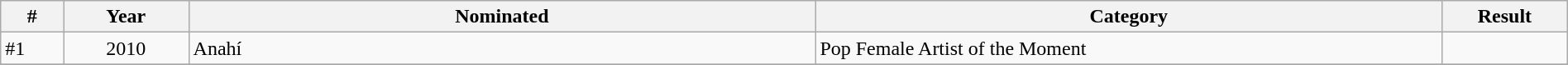<table class="wikitable" width=100%>
<tr>
<th width="2.5%">#</th>
<th width="5%">Year</th>
<th width="25%">Nominated</th>
<th width="25%">Category</th>
<th width="5%">Result</th>
</tr>
<tr>
<td>#1</td>
<td rowspan="1" style="text-align:center;">2010</td>
<td>Anahí</td>
<td>Pop Female Artist of the Moment</td>
<td></td>
</tr>
<tr>
</tr>
</table>
